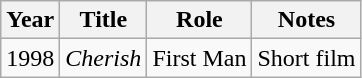<table class="wikitable sortable plainrowheaders">
<tr>
<th scope="col">Year</th>
<th scope="col">Title</th>
<th scope="col">Role</th>
<th scope="col" class="unsortable">Notes</th>
</tr>
<tr>
<td>1998</td>
<td><em>Cherish</em></td>
<td>First Man</td>
<td>Short film</td>
</tr>
</table>
